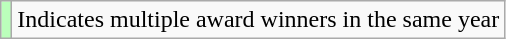<table class="wikitable">
<tr>
<td style="background-color:#BBFFBB;"></td>
<td>Indicates multiple award winners in the same year</td>
</tr>
</table>
